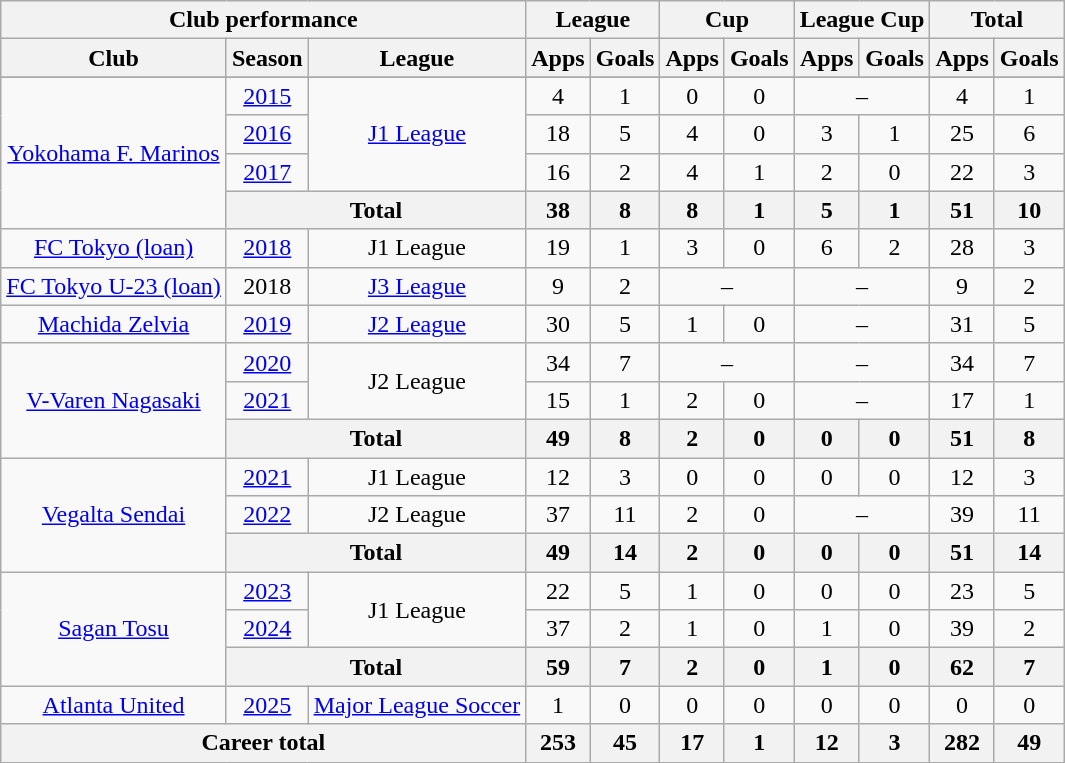<table class="wikitable" style="text-align:center">
<tr>
<th colspan=3>Club performance</th>
<th colspan=2>League</th>
<th colspan=2>Cup</th>
<th colspan=2>League Cup</th>
<th colspan=2>Total</th>
</tr>
<tr>
<th>Club</th>
<th>Season</th>
<th>League</th>
<th>Apps</th>
<th>Goals</th>
<th>Apps</th>
<th>Goals</th>
<th>Apps</th>
<th>Goals</th>
<th>Apps</th>
<th>Goals</th>
</tr>
<tr>
</tr>
<tr>
<td rowspan="4"><a href='#'>Yokohama F. Marinos</a></td>
<td><a href='#'>2015</a></td>
<td rowspan="3"><a href='#'>J1 League</a></td>
<td>4</td>
<td>1</td>
<td>0</td>
<td>0</td>
<td colspan="2">–</td>
<td>4</td>
<td>1</td>
</tr>
<tr>
<td><a href='#'>2016</a></td>
<td>18</td>
<td>5</td>
<td>4</td>
<td>0</td>
<td>3</td>
<td>1</td>
<td>25</td>
<td>6</td>
</tr>
<tr>
<td><a href='#'>2017</a></td>
<td>16</td>
<td>2</td>
<td>4</td>
<td>1</td>
<td>2</td>
<td>0</td>
<td>22</td>
<td>3</td>
</tr>
<tr>
<th colspan=2>Total</th>
<th>38</th>
<th>8</th>
<th>8</th>
<th>1</th>
<th>5</th>
<th>1</th>
<th>51</th>
<th>10</th>
</tr>
<tr>
<td><a href='#'>FC Tokyo (loan)</a></td>
<td><a href='#'>2018</a></td>
<td>J1 League</td>
<td>19</td>
<td>1</td>
<td>3</td>
<td>0</td>
<td>6</td>
<td>2</td>
<td>28</td>
<td>3</td>
</tr>
<tr>
<td><a href='#'>FC Tokyo U-23 (loan)</a></td>
<td>2018</td>
<td><a href='#'>J3 League</a></td>
<td>9</td>
<td>2</td>
<td colspan="2">–</td>
<td colspan="2">–</td>
<td>9</td>
<td>2</td>
</tr>
<tr>
<td><a href='#'>Machida Zelvia</a></td>
<td><a href='#'>2019</a></td>
<td><a href='#'>J2 League</a></td>
<td>30</td>
<td>5</td>
<td>1</td>
<td>0</td>
<td colspan="2">–</td>
<td>31</td>
<td>5</td>
</tr>
<tr>
<td rowspan="3"><a href='#'>V-Varen Nagasaki</a></td>
<td><a href='#'>2020</a></td>
<td rowspan="2">J2 League</td>
<td>34</td>
<td>7</td>
<td colspan="2">–</td>
<td colspan="2">–</td>
<td>34</td>
<td>7</td>
</tr>
<tr>
<td><a href='#'>2021</a></td>
<td>15</td>
<td>1</td>
<td>2</td>
<td>0</td>
<td colspan="2">–</td>
<td>17</td>
<td>1</td>
</tr>
<tr>
<th colspan="2">Total</th>
<th>49</th>
<th>8</th>
<th>2</th>
<th>0</th>
<th>0</th>
<th>0</th>
<th>51</th>
<th>8</th>
</tr>
<tr>
<td rowspan="3"><a href='#'>Vegalta Sendai</a></td>
<td><a href='#'>2021</a></td>
<td>J1 League</td>
<td>12</td>
<td>3</td>
<td>0</td>
<td>0</td>
<td>0</td>
<td>0</td>
<td>12</td>
<td>3</td>
</tr>
<tr>
<td><a href='#'>2022</a></td>
<td>J2 League</td>
<td>37</td>
<td>11</td>
<td>2</td>
<td>0</td>
<td colspan="2">–</td>
<td>39</td>
<td>11</td>
</tr>
<tr>
<th colspan="2">Total</th>
<th>49</th>
<th>14</th>
<th>2</th>
<th>0</th>
<th>0</th>
<th>0</th>
<th>51</th>
<th>14</th>
</tr>
<tr>
<td rowspan="3"><a href='#'>Sagan Tosu</a></td>
<td><a href='#'>2023</a></td>
<td rowspan="2">J1 League</td>
<td>22</td>
<td>5</td>
<td>1</td>
<td>0</td>
<td>0</td>
<td>0</td>
<td>23</td>
<td>5</td>
</tr>
<tr>
<td><a href='#'>2024</a></td>
<td>37</td>
<td>2</td>
<td>1</td>
<td>0</td>
<td>1</td>
<td>0</td>
<td>39</td>
<td>2</td>
</tr>
<tr>
<th colspan="2">Total</th>
<th>59</th>
<th>7</th>
<th>2</th>
<th>0</th>
<th>1</th>
<th>0</th>
<th>62</th>
<th>7</th>
</tr>
<tr>
<td><a href='#'>Atlanta United</a></td>
<td><a href='#'>2025</a></td>
<td><a href='#'>Major League Soccer</a></td>
<td>1</td>
<td>0</td>
<td>0</td>
<td>0</td>
<td>0</td>
<td>0</td>
<td>0</td>
<td>0</td>
</tr>
<tr>
<th colspan="3">Career total</th>
<th>253</th>
<th>45</th>
<th>17</th>
<th>1</th>
<th>12</th>
<th>3</th>
<th>282</th>
<th>49</th>
</tr>
</table>
